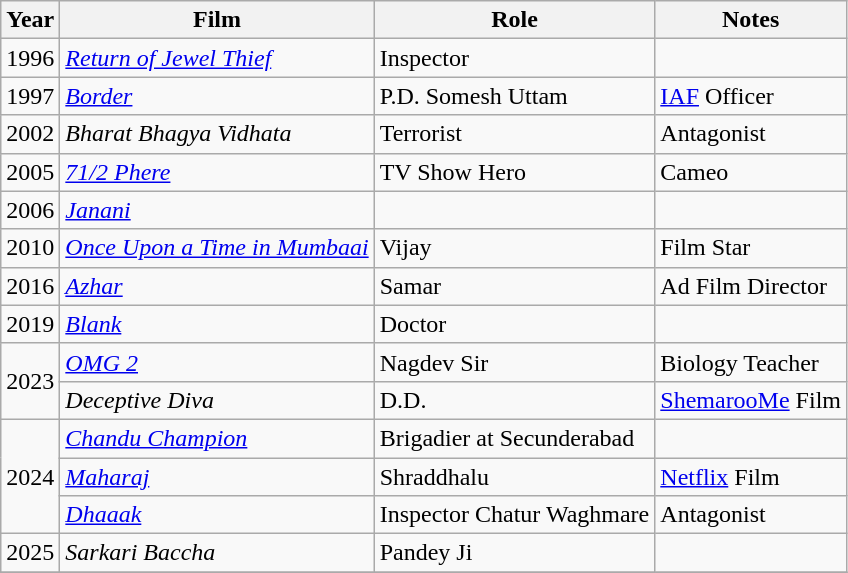<table class = "wikitable sortable">
<tr>
<th>Year</th>
<th>Film</th>
<th>Role</th>
<th>Notes</th>
</tr>
<tr>
<td>1996</td>
<td><em><a href='#'>Return of Jewel Thief</a></em></td>
<td>Inspector</td>
<td></td>
</tr>
<tr>
<td>1997</td>
<td><em><a href='#'> Border</a></em></td>
<td>P.D. Somesh Uttam</td>
<td><a href='#'>IAF</a> Officer</td>
</tr>
<tr>
<td>2002</td>
<td><em>Bharat Bhagya Vidhata</em></td>
<td>Terrorist</td>
<td>Antagonist</td>
</tr>
<tr>
<td>2005</td>
<td><em><a href='#'>71/2 Phere</a></em></td>
<td>TV Show Hero</td>
<td>Cameo</td>
</tr>
<tr>
<td>2006</td>
<td><em><a href='#'> Janani</a></em></td>
<td></td>
<td></td>
</tr>
<tr>
<td>2010</td>
<td><em><a href='#'>Once Upon a Time in Mumbaai</a></em></td>
<td>Vijay</td>
<td>Film Star</td>
</tr>
<tr>
<td>2016</td>
<td><em><a href='#'> Azhar</a></em></td>
<td>Samar</td>
<td>Ad Film Director</td>
</tr>
<tr>
<td>2019</td>
<td><em><a href='#'> Blank</a></em></td>
<td>Doctor</td>
<td></td>
</tr>
<tr>
<td rowspan = "2">2023</td>
<td><em><a href='#'>OMG 2</a></em></td>
<td>Nagdev Sir</td>
<td>Biology Teacher</td>
</tr>
<tr>
<td><em>Deceptive Diva</em></td>
<td>D.D.</td>
<td><a href='#'>ShemarooMe</a> Film</td>
</tr>
<tr>
<td rowspan = "3">2024</td>
<td><em><a href='#'>Chandu Champion</a></em></td>
<td>Brigadier at Secunderabad</td>
<td></td>
</tr>
<tr>
<td><em><a href='#'> Maharaj</a></em></td>
<td>Shraddhalu</td>
<td><a href='#'>Netflix</a> Film</td>
</tr>
<tr>
<td><em><a href='#'>Dhaaak</a></em></td>
<td>Inspector Chatur Waghmare</td>
<td>Antagonist</td>
</tr>
<tr>
<td>2025</td>
<td><em>Sarkari Baccha</em></td>
<td>Pandey Ji </td>
<td></td>
</tr>
<tr>
</tr>
</table>
